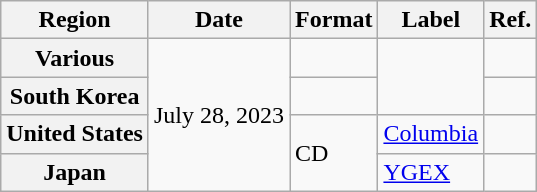<table class="wikitable plainrowheaders">
<tr>
<th>Region</th>
<th>Date</th>
<th>Format</th>
<th>Label</th>
<th>Ref.</th>
</tr>
<tr>
<th scope="row">Various </th>
<td rowspan="4">July 28, 2023</td>
<td></td>
<td rowspan="2"></td>
<td></td>
</tr>
<tr>
<th scope="row">South Korea</th>
<td></td>
<td></td>
</tr>
<tr>
<th scope="row">United States</th>
<td rowspan="2">CD</td>
<td><a href='#'>Columbia</a></td>
<td></td>
</tr>
<tr>
<th scope="row">Japan</th>
<td rowspan="2"><a href='#'>YGEX</a></td>
<td></td>
</tr>
</table>
